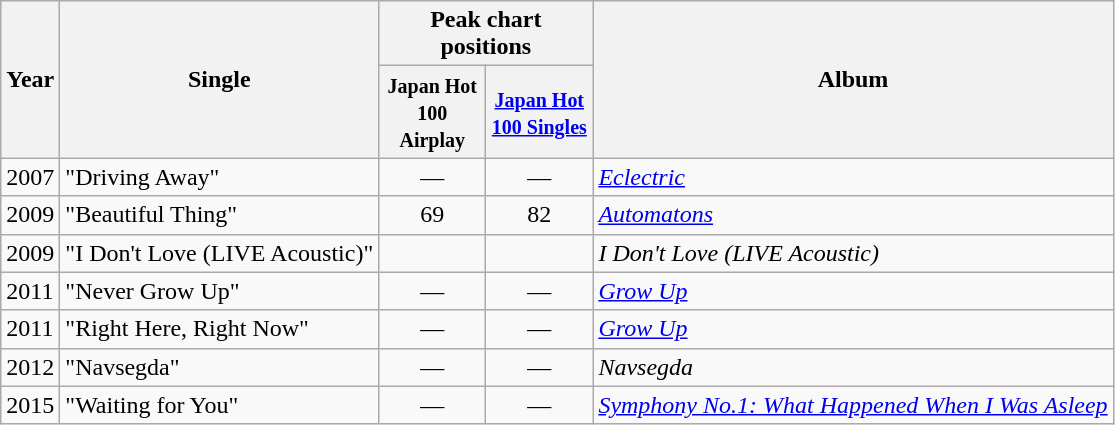<table class="wikitable" text-align: center">
<tr>
<th rowspan="2">Year</th>
<th rowspan="2">Single</th>
<th colspan="2">Peak chart positions</th>
<th rowspan="2">Album</th>
</tr>
<tr>
<th style="width:4em;"><small>Japan Hot 100 Airplay<br></small></th>
<th style="width:4em;"><small><a href='#'>Japan Hot 100 Singles</a><br></small></th>
</tr>
<tr>
<td rowspan="1">2007</td>
<td align="left">"Driving Away"</td>
<td align="center">—</td>
<td align="center">—</td>
<td rowspan="1" align="left"><em><a href='#'>Eclectric</a></em></td>
</tr>
<tr>
<td rowspan="1">2009</td>
<td align="left">"Beautiful Thing"</td>
<td align="center">69</td>
<td align="center">82</td>
<td rowspan="1" align="left"><em><a href='#'>Automatons</a></em></td>
</tr>
<tr>
<td rowspan="1">2009</td>
<td align="left">"I Don't Love (LIVE Acoustic)"</td>
<td align="center"></td>
<td align="center"></td>
<td rowspan="1" align="left"><em>I Don't Love (LIVE Acoustic)</em></td>
</tr>
<tr>
<td rowspan="1">2011</td>
<td align="left">"Never Grow Up"</td>
<td align="center">—</td>
<td align="center">—</td>
<td rowspan="1" align="left"><em><a href='#'>Grow Up</a></em></td>
</tr>
<tr>
<td rowspan="1">2011</td>
<td align="left">"Right Here, Right Now"</td>
<td align="center">—</td>
<td align="center">—</td>
<td rowspan="1" align="left"><em><a href='#'>Grow Up</a></em></td>
</tr>
<tr>
<td rowspan="1">2012</td>
<td align="left">"Navsegda"</td>
<td align="center">—</td>
<td align="center">—</td>
<td rowspan="1" align="left"><em>Navsegda</em></td>
</tr>
<tr>
<td rowspan="1">2015</td>
<td align="left">"Waiting for You"</td>
<td align="center">—</td>
<td align="center">—</td>
<td rowspan="1" align="left"><em><a href='#'>Symphony No.1: What Happened When I Was Asleep</a></em></td>
</tr>
</table>
